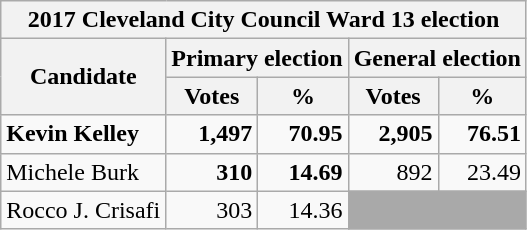<table class=wikitable>
<tr>
<th colspan=5>2017 Cleveland City Council Ward 13 election</th>
</tr>
<tr>
<th colspan=1 rowspan=2>Candidate</th>
<th colspan=2><strong>Primary election</strong></th>
<th colspan=2><strong>General election</strong></th>
</tr>
<tr>
<th>Votes</th>
<th>%</th>
<th>Votes</th>
<th>%</th>
</tr>
<tr>
<td><strong>Kevin Kelley</strong></td>
<td align="right"><strong>1,497</strong></td>
<td align="right"><strong>70.95</strong></td>
<td align="right"><strong>2,905</strong></td>
<td align="right"><strong>76.51</strong></td>
</tr>
<tr>
<td>Michele Burk</td>
<td align="right"><strong>310</strong></td>
<td align="right"><strong>14.69</strong></td>
<td align="right">892</td>
<td align="right">23.49</td>
</tr>
<tr>
<td>Rocco J. Crisafi</td>
<td align="right">303</td>
<td align="right">14.36</td>
<td colspan=2 bgcolor=darkgray> </td>
</tr>
</table>
